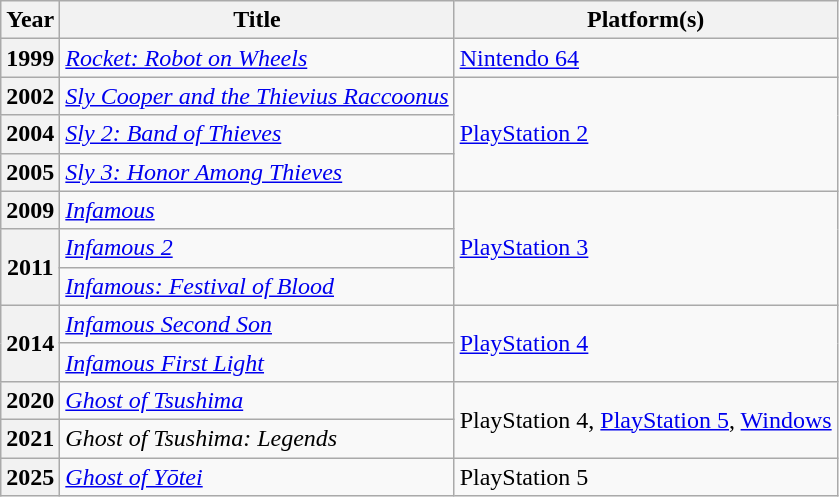<table class="wikitable sortable plainrowheaders">
<tr>
<th scope="col">Year</th>
<th scope="col">Title</th>
<th scope="col">Platform(s)</th>
</tr>
<tr>
<th scope="row">1999</th>
<td><em><a href='#'>Rocket: Robot on Wheels</a></em></td>
<td><a href='#'>Nintendo 64</a></td>
</tr>
<tr>
<th scope="row">2002</th>
<td><em><a href='#'>Sly Cooper and the Thievius Raccoonus</a></em></td>
<td rowspan="3"><a href='#'>PlayStation 2</a></td>
</tr>
<tr>
<th scope="row">2004</th>
<td><em><a href='#'>Sly 2: Band of Thieves</a></em></td>
</tr>
<tr>
<th scope="row">2005</th>
<td><em><a href='#'>Sly 3: Honor Among Thieves</a></em></td>
</tr>
<tr>
<th scope="row">2009</th>
<td><em><a href='#'>Infamous</a></em></td>
<td rowspan="3"><a href='#'>PlayStation 3</a></td>
</tr>
<tr>
<th scope="row" rowspan="2">2011</th>
<td><em><a href='#'>Infamous 2</a></em></td>
</tr>
<tr>
<td><em><a href='#'>Infamous: Festival of Blood</a></em></td>
</tr>
<tr>
<th scope="row" rowspan="2">2014</th>
<td><em><a href='#'>Infamous Second Son</a></em></td>
<td rowspan="2"><a href='#'>PlayStation 4</a></td>
</tr>
<tr>
<td><em><a href='#'>Infamous First Light</a></em></td>
</tr>
<tr>
<th scope="row">2020</th>
<td><em><a href='#'>Ghost of Tsushima</a></em></td>
<td rowspan="2">PlayStation 4, <a href='#'>PlayStation 5</a>, <a href='#'>Windows</a></td>
</tr>
<tr>
<th scope="row">2021</th>
<td><em>Ghost of Tsushima: Legends</em></td>
</tr>
<tr>
<th scope="row">2025</th>
<td><em><a href='#'>Ghost of Yōtei</a></em></td>
<td>PlayStation 5</td>
</tr>
</table>
